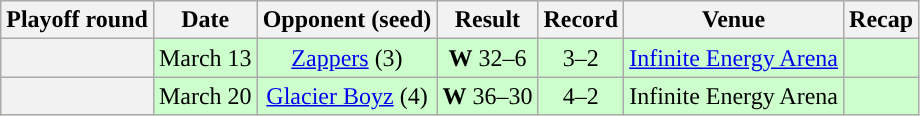<table class="wikitable" style="text-align:center">
<tr>
<th>Playoff round</th>
<th>Date</th>
<th>Opponent (seed)</th>
<th>Result</th>
<th>Record</th>
<th>Venue</th>
<th>Recap</th>
</tr>
<tr style="background:#cfc">
<th><a href='#'></a></th>
<td>March 13</td>
<td><a href='#'>Zappers</a> (3)</td>
<td><strong>W</strong> 32–6</td>
<td>3–2</td>
<td><a href='#'>Infinite Energy Arena</a></td>
<td></td>
</tr>
<tr style="background:#cfc">
<th><a href='#'></a></th>
<td>March 20</td>
<td><a href='#'>Glacier Boyz</a> (4)</td>
<td><strong>W</strong> 36–30</td>
<td>4–2</td>
<td>Infinite Energy Arena</td>
<td></td>
</tr>
</table>
